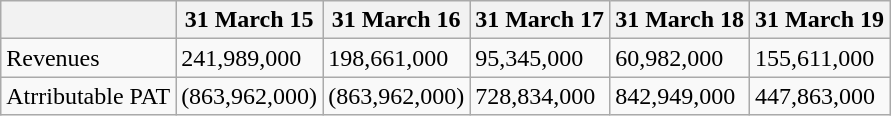<table class="wikitable">
<tr>
<th></th>
<th>31 March 15</th>
<th>31 March 16</th>
<th>31 March 17</th>
<th>31 March 18</th>
<th>31 March 19</th>
</tr>
<tr>
<td>Revenues</td>
<td>241,989,000</td>
<td>198,661,000</td>
<td>95,345,000</td>
<td>60,982,000</td>
<td>155,611,000</td>
</tr>
<tr>
<td>Atrributable PAT</td>
<td>(863,962,000)</td>
<td>(863,962,000)</td>
<td>728,834,000</td>
<td>842,949,000</td>
<td>447,863,000</td>
</tr>
</table>
